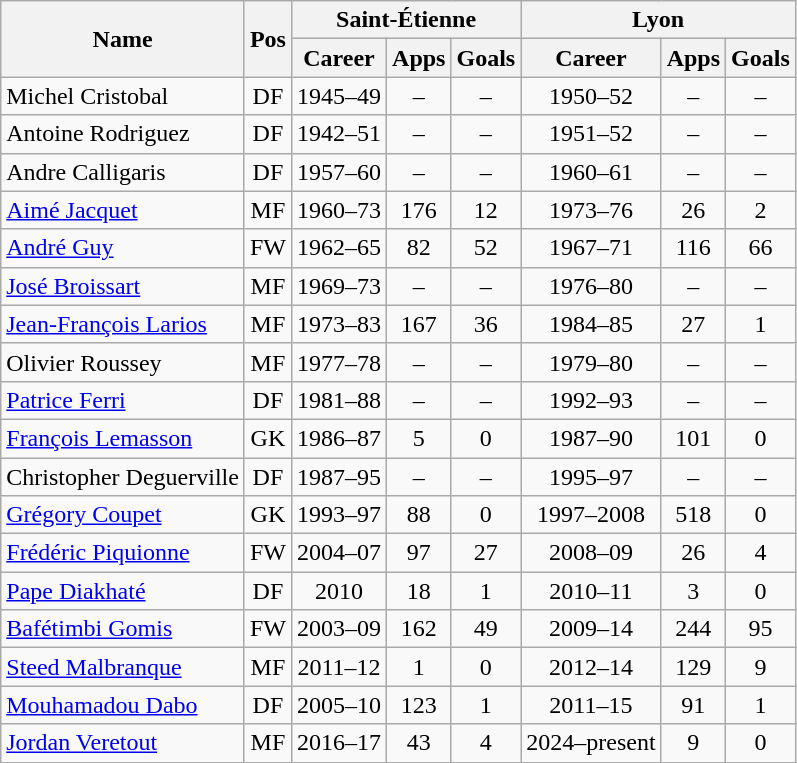<table class="wikitable" style="text-align: center">
<tr>
<th rowspan=2>Name</th>
<th rowspan=2>Pos</th>
<th colspan=3>Saint-Étienne</th>
<th colspan=3>Lyon</th>
</tr>
<tr>
<th>Career</th>
<th>Apps</th>
<th>Goals</th>
<th>Career</th>
<th>Apps</th>
<th>Goals</th>
</tr>
<tr>
<td align=left> Michel Cristobal</td>
<td>DF</td>
<td>1945–49</td>
<td>–</td>
<td>–</td>
<td>1950–52</td>
<td>–</td>
<td>–</td>
</tr>
<tr>
<td align=left> Antoine Rodriguez</td>
<td>DF</td>
<td>1942–51</td>
<td>–</td>
<td>–</td>
<td>1951–52</td>
<td>–</td>
<td>–</td>
</tr>
<tr>
<td align=left> Andre Calligaris</td>
<td>DF</td>
<td>1957–60</td>
<td>–</td>
<td>–</td>
<td>1960–61</td>
<td>–</td>
<td>–</td>
</tr>
<tr>
<td align=left> <a href='#'>Aimé Jacquet</a></td>
<td>MF</td>
<td>1960–73</td>
<td>176</td>
<td>12</td>
<td>1973–76</td>
<td>26</td>
<td>2</td>
</tr>
<tr>
<td align=left> <a href='#'>André Guy</a></td>
<td>FW</td>
<td>1962–65</td>
<td>82</td>
<td>52</td>
<td>1967–71</td>
<td>116</td>
<td>66</td>
</tr>
<tr>
<td align=left> <a href='#'>José Broissart</a></td>
<td>MF</td>
<td>1969–73</td>
<td>–</td>
<td>–</td>
<td>1976–80</td>
<td>–</td>
<td>–</td>
</tr>
<tr>
<td align=left> <a href='#'>Jean-François Larios</a></td>
<td>MF</td>
<td>1973–83</td>
<td>167</td>
<td>36</td>
<td>1984–85</td>
<td>27</td>
<td>1</td>
</tr>
<tr>
<td align=left> Olivier Roussey</td>
<td>MF</td>
<td>1977–78</td>
<td>–</td>
<td>–</td>
<td>1979–80</td>
<td>–</td>
<td>–</td>
</tr>
<tr>
<td align=left> <a href='#'>Patrice Ferri</a></td>
<td>DF</td>
<td>1981–88</td>
<td>–</td>
<td>–</td>
<td>1992–93</td>
<td>–</td>
<td>–</td>
</tr>
<tr>
<td align=left> <a href='#'>François Lemasson</a></td>
<td>GK</td>
<td>1986–87</td>
<td>5</td>
<td>0</td>
<td>1987–90</td>
<td>101</td>
<td>0</td>
</tr>
<tr>
<td align=left> Christopher Deguerville</td>
<td>DF</td>
<td>1987–95</td>
<td>–</td>
<td>–</td>
<td>1995–97</td>
<td>–</td>
<td>–</td>
</tr>
<tr>
<td align=left> <a href='#'>Grégory Coupet</a></td>
<td>GK</td>
<td>1993–97</td>
<td>88</td>
<td>0</td>
<td>1997–2008</td>
<td>518</td>
<td>0</td>
</tr>
<tr>
<td align=left> <a href='#'>Frédéric Piquionne</a></td>
<td>FW</td>
<td>2004–07</td>
<td>97</td>
<td>27</td>
<td>2008–09</td>
<td>26</td>
<td>4</td>
</tr>
<tr>
<td align=left> <a href='#'>Pape Diakhaté</a></td>
<td>DF</td>
<td>2010</td>
<td>18</td>
<td>1</td>
<td>2010–11</td>
<td>3</td>
<td>0</td>
</tr>
<tr>
<td align=left> <a href='#'>Bafétimbi Gomis</a></td>
<td>FW</td>
<td>2003–09</td>
<td>162</td>
<td>49</td>
<td>2009–14</td>
<td>244</td>
<td>95</td>
</tr>
<tr>
<td align=left> <a href='#'>Steed Malbranque</a></td>
<td>MF</td>
<td>2011–12</td>
<td>1</td>
<td>0</td>
<td>2012–14</td>
<td>129</td>
<td>9</td>
</tr>
<tr>
<td align=left> <a href='#'>Mouhamadou Dabo</a></td>
<td>DF</td>
<td>2005–10</td>
<td>123</td>
<td>1</td>
<td>2011–15</td>
<td>91</td>
<td>1</td>
</tr>
<tr>
<td align=left> <a href='#'>Jordan Veretout</a></td>
<td>MF</td>
<td>2016–17</td>
<td>43</td>
<td>4</td>
<td>2024–present</td>
<td>9</td>
<td>0</td>
</tr>
</table>
